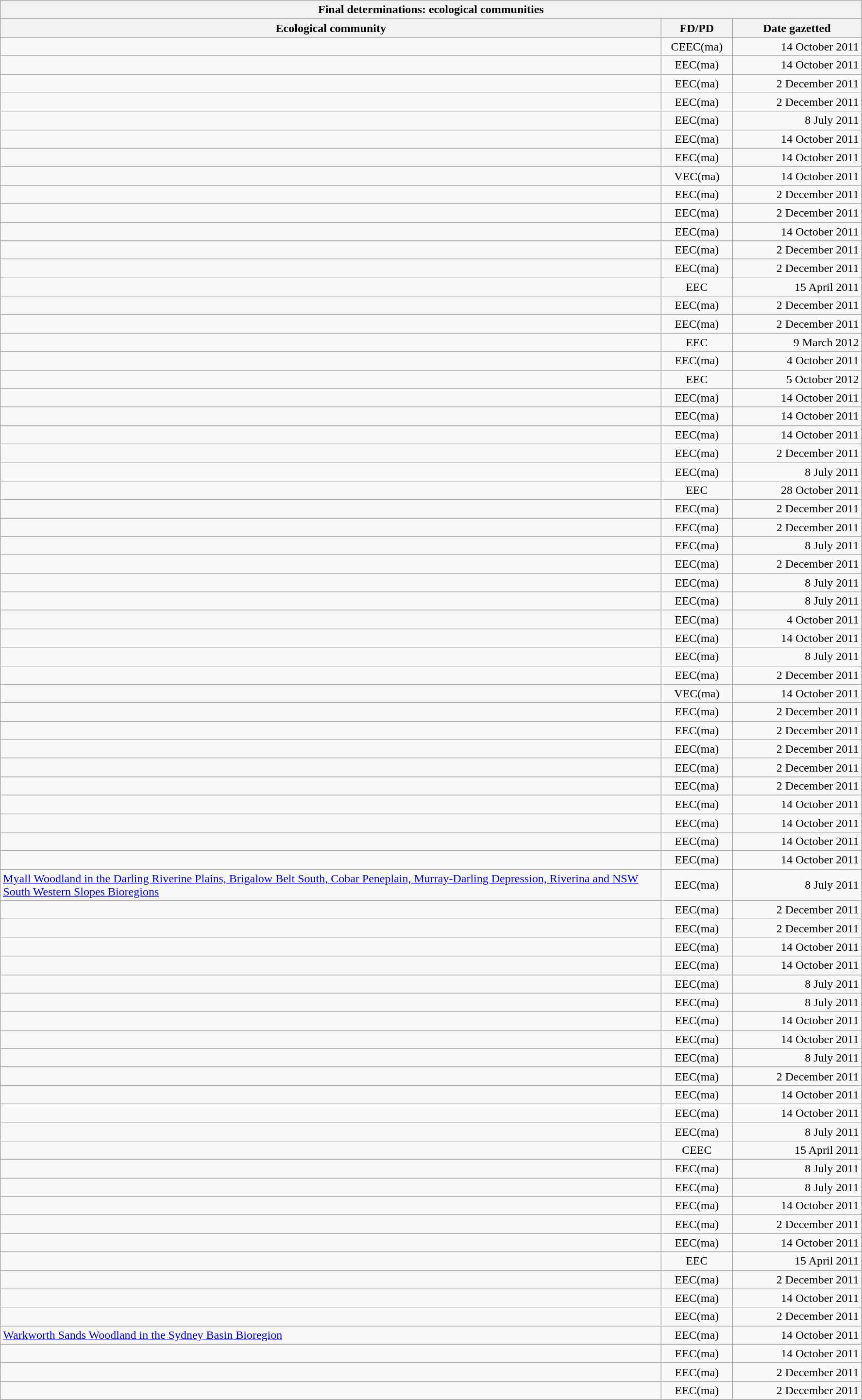<table class="wikitable sortable">
<tr>
<th colspan=3>Final determinations: ecological communities</th>
</tr>
<tr>
<th scope="col" width="900px">Ecological community</th>
<th scope="col" width="90px">FD/PD</th>
<th scope="col" width="170px">Date gazetted</th>
</tr>
<tr>
<td></td>
<td align="center">CEEC(ma)</td>
<td align="right">14 October 2011</td>
</tr>
<tr>
<td></td>
<td align="center">EEC(ma)</td>
<td align="right">14 October 2011</td>
</tr>
<tr>
<td></td>
<td align="center">EEC(ma)</td>
<td align="right">2 December 2011</td>
</tr>
<tr>
<td></td>
<td align="center">EEC(ma)</td>
<td align="right">2 December 2011</td>
</tr>
<tr>
<td></td>
<td align="center">EEC(ma)</td>
<td align="right">8 July 2011</td>
</tr>
<tr>
<td></td>
<td align="center">EEC(ma)</td>
<td align="right">14 October 2011</td>
</tr>
<tr>
<td></td>
<td align="center">EEC(ma)</td>
<td align="right">14 October 2011</td>
</tr>
<tr>
<td></td>
<td align="center">VEC(ma)</td>
<td align="right">14 October 2011</td>
</tr>
<tr>
<td></td>
<td align="center">EEC(ma)</td>
<td align="right">2 December 2011</td>
</tr>
<tr>
<td></td>
<td align="center">EEC(ma)</td>
<td align="right">2 December 2011</td>
</tr>
<tr>
<td></td>
<td align="center">EEC(ma)</td>
<td align="right">14 October 2011</td>
</tr>
<tr>
<td></td>
<td align="center">EEC(ma)</td>
<td align="right">2 December 2011</td>
</tr>
<tr>
<td></td>
<td align="center">EEC(ma)</td>
<td align="right">2 December 2011</td>
</tr>
<tr>
<td></td>
<td align="center">EEC</td>
<td align="right">15 April 2011</td>
</tr>
<tr>
<td></td>
<td align="center">EEC(ma)</td>
<td align="right">2 December 2011</td>
</tr>
<tr>
<td></td>
<td align="center">EEC(ma)</td>
<td align="right">2 December 2011</td>
</tr>
<tr>
<td></td>
<td align="center">EEC</td>
<td align="right">9 March 2012</td>
</tr>
<tr>
<td></td>
<td align="center">EEC(ma)</td>
<td align="right">4 October 2011</td>
</tr>
<tr>
<td></td>
<td align="center">EEC</td>
<td align="right">5 October 2012</td>
</tr>
<tr>
<td></td>
<td align="center">EEC(ma)</td>
<td align="right">14 October 2011</td>
</tr>
<tr>
<td></td>
<td align="center">EEC(ma)</td>
<td align="right">14 October 2011</td>
</tr>
<tr>
<td></td>
<td align="center">EEC(ma)</td>
<td align="right">14 October 2011</td>
</tr>
<tr>
<td></td>
<td align="center">EEC(ma)</td>
<td align="right">2 December 2011</td>
</tr>
<tr>
<td></td>
<td align="center">EEC(ma)</td>
<td align="right">8 July 2011</td>
</tr>
<tr>
<td></td>
<td align="center">EEC</td>
<td align="right">28 October 2011</td>
</tr>
<tr>
<td></td>
<td align="center">EEC(ma)</td>
<td align="right">2 December 2011</td>
</tr>
<tr>
<td></td>
<td align="center">EEC(ma)</td>
<td align="right">2 December 2011</td>
</tr>
<tr>
<td></td>
<td align="center">EEC(ma)</td>
<td align="right">8 July 2011</td>
</tr>
<tr>
<td></td>
<td align="center">EEC(ma)</td>
<td align="right">2 December 2011</td>
</tr>
<tr>
<td></td>
<td align="center">EEC(ma)</td>
<td align="right">8 July 2011</td>
</tr>
<tr>
<td></td>
<td align="center">EEC(ma)</td>
<td align="right">8 July 2011</td>
</tr>
<tr>
<td></td>
<td align="center">EEC(ma)</td>
<td align="right">4 October 2011</td>
</tr>
<tr>
<td></td>
<td align="center">EEC(ma)</td>
<td align="right">14 October 2011</td>
</tr>
<tr>
<td></td>
<td align="center">EEC(ma)</td>
<td align="right">8 July 2011</td>
</tr>
<tr>
<td></td>
<td align="center">EEC(ma)</td>
<td align="right">2 December 2011</td>
</tr>
<tr>
<td></td>
<td align="center">VEC(ma)</td>
<td align="right">14 October 2011</td>
</tr>
<tr>
<td></td>
<td align="center">EEC(ma)</td>
<td align="right">2 December 2011</td>
</tr>
<tr>
<td></td>
<td align="center">EEC(ma)</td>
<td align="right">2 December 2011</td>
</tr>
<tr>
<td></td>
<td align="center">EEC(ma)</td>
<td align="right">2 December 2011</td>
</tr>
<tr>
<td></td>
<td align="center">EEC(ma)</td>
<td align="right">2 December 2011</td>
</tr>
<tr>
<td></td>
<td align="center">EEC(ma)</td>
<td align="right">2 December 2011</td>
</tr>
<tr>
<td></td>
<td align="center">EEC(ma)</td>
<td align="right">14 October 2011</td>
</tr>
<tr>
<td></td>
<td align="center">EEC(ma)</td>
<td align="right">14 October 2011</td>
</tr>
<tr>
<td></td>
<td align="center">EEC(ma)</td>
<td align="right">14 October 2011</td>
</tr>
<tr>
<td></td>
<td align="center">EEC(ma)</td>
<td align="right">14 October 2011</td>
</tr>
<tr>
<td><a href='#'> Myall Woodland in the Darling Riverine Plains, Brigalow Belt South, Cobar Peneplain, Murray-Darling Depression, Riverina and NSW South Western Slopes Bioregions</a></td>
<td align="center">EEC(ma)</td>
<td align="right">8 July 2011</td>
</tr>
<tr>
<td></td>
<td align="center">EEC(ma)</td>
<td align="right">2 December 2011</td>
</tr>
<tr>
<td></td>
<td align="center">EEC(ma)</td>
<td align="right">2 December 2011</td>
</tr>
<tr>
<td></td>
<td align="center">EEC(ma)</td>
<td align="right">14 October 2011</td>
</tr>
<tr>
<td></td>
<td align="center">EEC(ma)</td>
<td align="right">14 October 2011</td>
</tr>
<tr>
<td></td>
<td align="center">EEC(ma)</td>
<td align="right">8 July 2011</td>
</tr>
<tr>
<td></td>
<td align="center">EEC(ma)</td>
<td align="right">8 July 2011</td>
</tr>
<tr>
<td></td>
<td align="center">EEC(ma)</td>
<td align="right">14 October 2011</td>
</tr>
<tr>
<td></td>
<td align="center">EEC(ma)</td>
<td align="right">14 October 2011</td>
</tr>
<tr>
<td></td>
<td align="center">EEC(ma)</td>
<td align="right">8 July 2011</td>
</tr>
<tr>
<td></td>
<td align="center">EEC(ma)</td>
<td align="right">2 December 2011</td>
</tr>
<tr>
<td></td>
<td align="center">EEC(ma)</td>
<td align="right">14 October 2011</td>
</tr>
<tr>
<td></td>
<td align="center">EEC(ma)</td>
<td align="right">14 October 2011</td>
</tr>
<tr>
<td></td>
<td align="center">EEC(ma)</td>
<td align="right">8 July 2011</td>
</tr>
<tr>
<td></td>
<td align="center">CEEC</td>
<td align="right">15 April 2011</td>
</tr>
<tr>
<td></td>
<td align="center">EEC(ma)</td>
<td align="right">8 July 2011</td>
</tr>
<tr>
<td></td>
<td align="center">EEC(ma)</td>
<td align="right">8 July 2011</td>
</tr>
<tr>
<td></td>
<td align="center">EEC(ma)</td>
<td align="right">14 October 2011</td>
</tr>
<tr>
<td></td>
<td align="center">EEC(ma)</td>
<td align="right">2 December 2011</td>
</tr>
<tr>
<td></td>
<td align="center">EEC(ma)</td>
<td align="right">14 October 2011</td>
</tr>
<tr>
<td></td>
<td align="center">EEC</td>
<td align="right">15 April 2011</td>
</tr>
<tr>
<td></td>
<td align="center">EEC(ma)</td>
<td align="right">2 December 2011</td>
</tr>
<tr>
<td></td>
<td align="center">EEC(ma)</td>
<td align="right">14 October 2011</td>
</tr>
<tr>
<td></td>
<td align="center">EEC(ma)</td>
<td align="right">2 December 2011</td>
</tr>
<tr>
<td><a href='#'>Warkworth Sands Woodland in the Sydney Basin Bioregion</a></td>
<td align="center">EEC(ma)</td>
<td align="right">14 October 2011</td>
</tr>
<tr>
<td></td>
<td align="center">EEC(ma)</td>
<td align="right">14 October 2011</td>
</tr>
<tr>
<td></td>
<td align="center">EEC(ma)</td>
<td align="right">2 December 2011</td>
</tr>
<tr>
<td></td>
<td align="center">EEC(ma)</td>
<td align="right">2 December 2011</td>
</tr>
<tr>
</tr>
</table>
